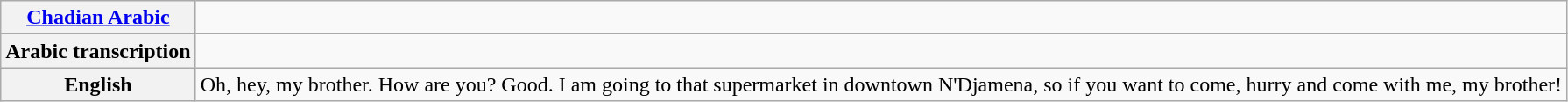<table class="wikitable">
<tr>
<th><a href='#'>Chadian Arabic</a></th>
<td><div></div></td>
</tr>
<tr>
<th>Arabic transcription</th>
<td></td>
</tr>
<tr>
<th>English</th>
<td>Oh, hey, my brother. How are you? Good. I am going to that supermarket in downtown N'Djamena, so if you want to come, hurry and come with me, my brother!</td>
</tr>
</table>
